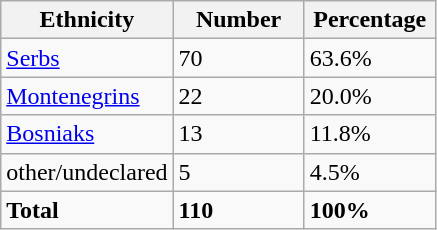<table class="wikitable">
<tr>
<th width="100px">Ethnicity</th>
<th width="80px">Number</th>
<th width="80px">Percentage</th>
</tr>
<tr>
<td><a href='#'>Serbs</a></td>
<td>70</td>
<td>63.6%</td>
</tr>
<tr>
<td><a href='#'>Montenegrins</a></td>
<td>22</td>
<td>20.0%</td>
</tr>
<tr>
<td><a href='#'>Bosniaks</a></td>
<td>13</td>
<td>11.8%</td>
</tr>
<tr>
<td>other/undeclared</td>
<td>5</td>
<td>4.5%</td>
</tr>
<tr>
<td><strong>Total</strong></td>
<td><strong>110</strong></td>
<td><strong>100%</strong></td>
</tr>
</table>
